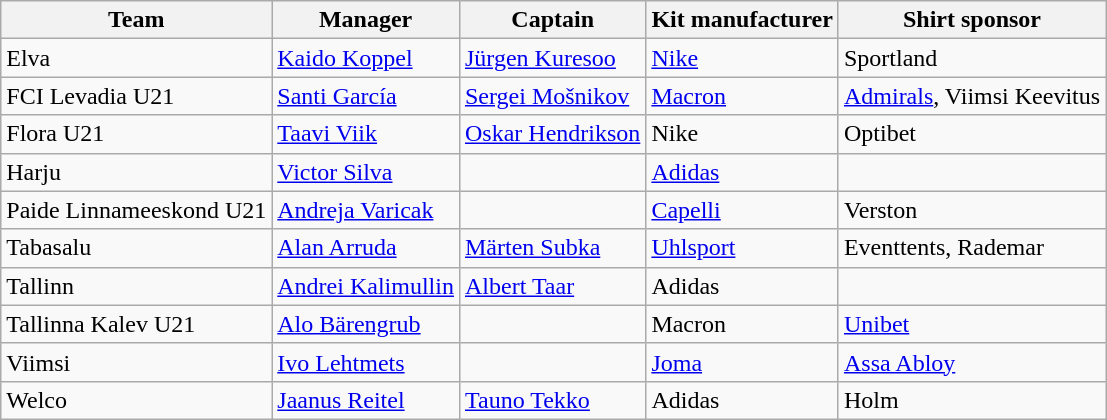<table class="wikitable sortable">
<tr>
<th>Team</th>
<th>Manager</th>
<th>Captain</th>
<th>Kit manufacturer</th>
<th>Shirt sponsor</th>
</tr>
<tr>
<td>Elva</td>
<td> <a href='#'>Kaido Koppel</a></td>
<td> <a href='#'>Jürgen Kuresoo</a></td>
<td><a href='#'>Nike</a></td>
<td>Sportland</td>
</tr>
<tr>
<td>FCI Levadia U21</td>
<td> <a href='#'>Santi García</a></td>
<td> <a href='#'>Sergei Mošnikov</a></td>
<td><a href='#'>Macron</a></td>
<td><a href='#'>Admirals</a>, Viimsi Keevitus</td>
</tr>
<tr>
<td>Flora U21</td>
<td> <a href='#'>Taavi Viik</a></td>
<td> <a href='#'>Oskar Hendrikson</a></td>
<td>Nike</td>
<td>Optibet</td>
</tr>
<tr>
<td>Harju</td>
<td> <a href='#'>Victor Silva</a></td>
<td></td>
<td><a href='#'>Adidas</a></td>
<td></td>
</tr>
<tr>
<td>Paide Linnameeskond U21</td>
<td> <a href='#'>Andreja Varicak</a></td>
<td></td>
<td><a href='#'>Capelli</a></td>
<td>Verston</td>
</tr>
<tr>
<td>Tabasalu</td>
<td> <a href='#'>Alan Arruda</a></td>
<td> <a href='#'>Märten Subka</a></td>
<td><a href='#'>Uhlsport</a></td>
<td>Eventtents, Rademar</td>
</tr>
<tr>
<td>Tallinn</td>
<td> <a href='#'>Andrei Kalimullin</a></td>
<td> <a href='#'>Albert Taar</a></td>
<td>Adidas</td>
<td></td>
</tr>
<tr>
<td>Tallinna Kalev U21</td>
<td> <a href='#'>Alo Bärengrub</a></td>
<td></td>
<td>Macron</td>
<td><a href='#'>Unibet</a></td>
</tr>
<tr>
<td>Viimsi</td>
<td> <a href='#'>Ivo Lehtmets</a></td>
<td></td>
<td><a href='#'>Joma</a></td>
<td><a href='#'>Assa Abloy</a></td>
</tr>
<tr>
<td>Welco</td>
<td> <a href='#'>Jaanus Reitel</a></td>
<td> <a href='#'>Tauno Tekko</a></td>
<td>Adidas</td>
<td>Holm</td>
</tr>
</table>
